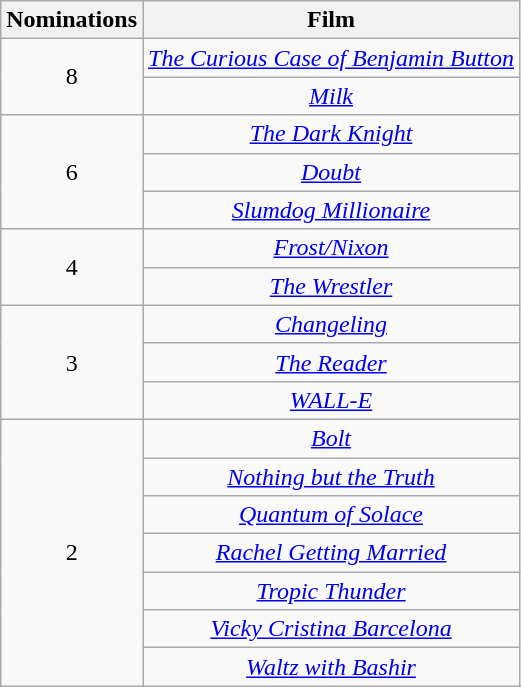<table class="wikitable" rowspan="2" style="text-align:center;" background: #f6e39c;>
<tr>
<th scope="col" style="width:55px;">Nominations</th>
<th scope="col" style="text-align:center;">Film</th>
</tr>
<tr>
<td rowspan="2">8</td>
<td><em><a href='#'>The Curious Case of Benjamin Button</a></em></td>
</tr>
<tr>
<td><em><a href='#'>Milk</a></em></td>
</tr>
<tr>
<td rowspan="3">6</td>
<td><em><a href='#'>The Dark Knight</a></em></td>
</tr>
<tr>
<td><em><a href='#'>Doubt</a></em></td>
</tr>
<tr>
<td><em><a href='#'>Slumdog Millionaire</a></em></td>
</tr>
<tr>
<td rowspan="2">4</td>
<td><em><a href='#'>Frost/Nixon</a></em></td>
</tr>
<tr>
<td><em><a href='#'>The Wrestler</a></em></td>
</tr>
<tr>
<td rowspan="3">3</td>
<td><em><a href='#'>Changeling</a></em></td>
</tr>
<tr>
<td><em><a href='#'>The Reader</a></em></td>
</tr>
<tr>
<td><em><a href='#'>WALL-E</a></em></td>
</tr>
<tr>
<td rowspan="7">2</td>
<td><em><a href='#'>Bolt</a></em></td>
</tr>
<tr>
<td><em><a href='#'>Nothing but the Truth</a></em></td>
</tr>
<tr>
<td><em><a href='#'>Quantum of Solace</a></em></td>
</tr>
<tr>
<td><em><a href='#'>Rachel Getting Married</a></em></td>
</tr>
<tr>
<td><em><a href='#'>Tropic Thunder</a></em></td>
</tr>
<tr>
<td><em><a href='#'>Vicky Cristina Barcelona</a></em></td>
</tr>
<tr>
<td><em><a href='#'>Waltz with Bashir</a></em></td>
</tr>
</table>
